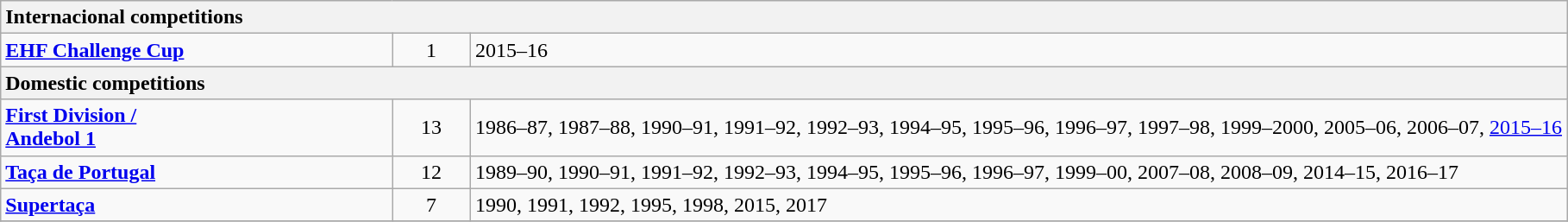<table class="wikitable">
<tr>
<th width="100%" colspan="3" style="text-align:left;">Internacional competitions</th>
</tr>
<tr>
<td width="25%"><strong><a href='#'>EHF Challenge Cup</a></strong></td>
<td width="5%" style="text-align:center;">1</td>
<td width="70%">2015–16</td>
</tr>
<tr>
<th width="100%" colspan="3" style="text-align:left;">Domestic competitions</th>
</tr>
<tr>
<td width="25%"><strong><a href='#'>First Division / <br> Andebol 1</a></strong></td>
<td width="5%" style="text-align:center;">13</td>
<td width="70%">1986–87, 1987–88, 1990–91, 1991–92, 1992–93, 1994–95, 1995–96, 1996–97, 1997–98, 1999–2000, 2005–06, 2006–07, <a href='#'>2015–16</a></td>
</tr>
<tr>
<td><strong><a href='#'>Taça de Portugal</a></strong></td>
<td style="text-align:center;">12</td>
<td>1989–90, 1990–91, 1991–92, 1992–93, 1994–95, 1995–96, 1996–97, 1999–00, 2007–08, 2008–09, 2014–15, 2016–17</td>
</tr>
<tr>
<td><strong><a href='#'>Supertaça</a></strong></td>
<td style="text-align:center;">7</td>
<td>1990, 1991, 1992, 1995, 1998, 2015, 2017</td>
</tr>
<tr>
</tr>
</table>
